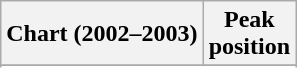<table class="wikitable sortable plainrowheaders" style="text-align:center">
<tr>
<th scope="col">Chart (2002–2003)</th>
<th scope="col">Peak<br>position</th>
</tr>
<tr>
</tr>
<tr>
</tr>
<tr>
</tr>
<tr>
</tr>
</table>
